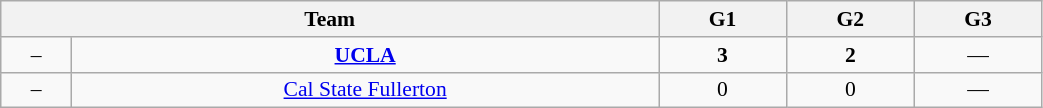<table class="wikitable" style="font-size:90%; width: 55%; text-align: center">
<tr>
<th colspan=2>Team</th>
<th>G1</th>
<th>G2</th>
<th>G3</th>
</tr>
<tr>
<td>–</td>
<td><strong><a href='#'>UCLA</a></strong></td>
<td><strong>3</strong></td>
<td><strong>2</strong></td>
<td>—</td>
</tr>
<tr>
<td>–</td>
<td><a href='#'>Cal State Fullerton</a></td>
<td>0</td>
<td>0</td>
<td>—</td>
</tr>
</table>
